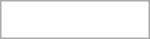<table align="right" style="border: 1px solid #aaa; width: 100px;">
<tr>
<td align="right"><br></td>
</tr>
</table>
